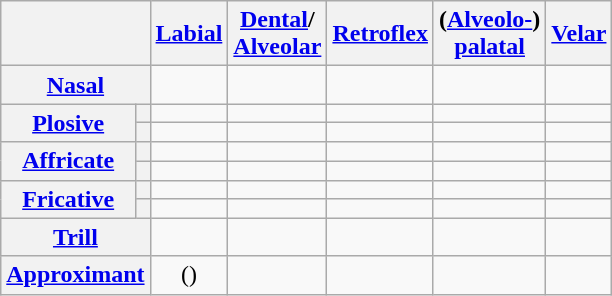<table class="wikitable" style="text-align: center">
<tr>
<th colspan="2"></th>
<th><a href='#'>Labial</a></th>
<th><a href='#'>Dental</a>/<br><a href='#'>Alveolar</a></th>
<th><a href='#'>Retroflex</a></th>
<th>(<a href='#'>Alveolo-</a>)<br><a href='#'>palatal</a></th>
<th><a href='#'>Velar</a></th>
</tr>
<tr>
<th colspan="2"><a href='#'>Nasal</a></th>
<td></td>
<td></td>
<td></td>
<td></td>
<td></td>
</tr>
<tr>
<th rowspan="2"><a href='#'>Plosive</a></th>
<th></th>
<td></td>
<td></td>
<td></td>
<td></td>
<td></td>
</tr>
<tr>
<th></th>
<td></td>
<td></td>
<td></td>
<td></td>
<td></td>
</tr>
<tr>
<th rowspan="2"><a href='#'>Affricate</a></th>
<th></th>
<td></td>
<td></td>
<td></td>
<td></td>
<td></td>
</tr>
<tr>
<th></th>
<td></td>
<td></td>
<td></td>
<td></td>
<td></td>
</tr>
<tr>
<th rowspan="2"><a href='#'>Fricative</a></th>
<th></th>
<td></td>
<td></td>
<td></td>
<td></td>
<td></td>
</tr>
<tr>
<th></th>
<td></td>
<td></td>
<td></td>
<td></td>
<td></td>
</tr>
<tr>
<th colspan="2"><a href='#'>Trill</a></th>
<td></td>
<td></td>
<td></td>
<td></td>
<td></td>
</tr>
<tr>
<th colspan="2"><a href='#'>Approximant</a></th>
<td>()</td>
<td></td>
<td></td>
<td></td>
<td></td>
</tr>
</table>
